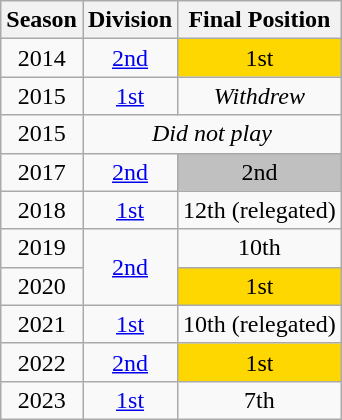<table class="wikitable sortable">
<tr>
<th>Season</th>
<th>Division</th>
<th>Final Position</th>
</tr>
<tr>
<td align=center>2014</td>
<td align=center><a href='#'>2nd</a></td>
<td align=center style="background:gold;">1st</td>
</tr>
<tr>
<td align=center>2015</td>
<td align=center><a href='#'>1st</a></td>
<td align=center><em>Withdrew</em></td>
</tr>
<tr>
<td align=center>2015</td>
<td colspan=2 align=center><em>Did not play</em></td>
</tr>
<tr>
<td align=center>2017</td>
<td align=center><a href='#'>2nd</a></td>
<td align=center style="background:silver;">2nd</td>
</tr>
<tr>
<td align=center>2018</td>
<td align=center><a href='#'>1st</a></td>
<td align=center>12th (relegated)</td>
</tr>
<tr>
<td align=center>2019</td>
<td rowspan=2 align=center><a href='#'>2nd</a></td>
<td align=center>10th</td>
</tr>
<tr>
<td align=center>2020</td>
<td align=center style="background:gold;">1st</td>
</tr>
<tr>
<td align=center>2021</td>
<td align=center><a href='#'>1st</a></td>
<td align=center>10th (relegated)</td>
</tr>
<tr>
<td align=center>2022</td>
<td align=center><a href='#'>2nd</a></td>
<td align=center style="background:gold;">1st</td>
</tr>
<tr>
<td align=center>2023</td>
<td align=center><a href='#'>1st</a></td>
<td align=center>7th</td>
</tr>
</table>
